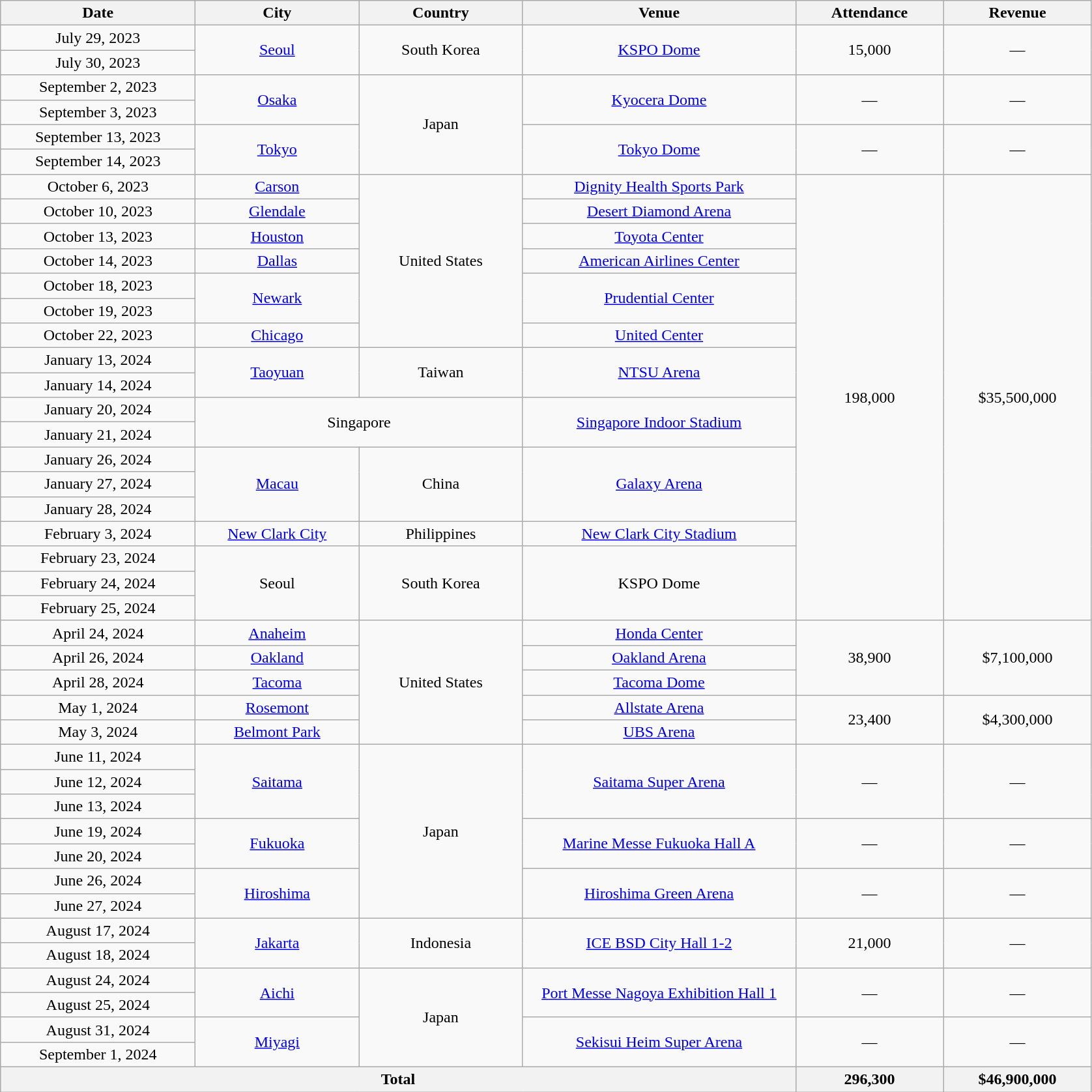<table class="wikitable" style="text-align:center;">
<tr>
<th scope="col" style="width:12em;">Date</th>
<th scope="col" style="width:10em;">City</th>
<th scope="col" style="width:10em;">Country</th>
<th scope="col" style="width:17em;">Venue</th>
<th scope="col" style="width:9em;">Attendance</th>
<th scope="col" style="width:9em;">Revenue</th>
</tr>
<tr>
<td>July 29, 2023</td>
<td rowspan="2"><a href='#'>Seoul</a></td>
<td rowspan="2">South Korea</td>
<td rowspan="2"><a href='#'>KSPO Dome</a></td>
<td rowspan="2">15,000</td>
<td rowspan="2">—</td>
</tr>
<tr>
<td>July 30, 2023</td>
</tr>
<tr>
<td>September 2, 2023</td>
<td rowspan="2"><a href='#'>Osaka</a></td>
<td rowspan="4">Japan</td>
<td rowspan="2"><a href='#'>Kyocera Dome</a></td>
<td rowspan="2">—</td>
<td rowspan="2">—</td>
</tr>
<tr>
<td>September 3, 2023</td>
</tr>
<tr>
<td>September 13, 2023</td>
<td rowspan="2"><a href='#'>Tokyo</a></td>
<td rowspan="2"><a href='#'>Tokyo Dome</a></td>
<td rowspan="2">—</td>
<td rowspan="2">—</td>
</tr>
<tr>
<td>September 14, 2023</td>
</tr>
<tr>
<td>October 6, 2023</td>
<td><a href='#'>Carson</a></td>
<td rowspan="7">United States</td>
<td><a href='#'>Dignity Health Sports Park</a></td>
<td rowspan="18">198,000</td>
<td rowspan="18">$35,500,000</td>
</tr>
<tr>
<td>October 10, 2023</td>
<td><a href='#'>Glendale</a></td>
<td><a href='#'>Desert Diamond Arena</a></td>
</tr>
<tr>
<td>October 13, 2023</td>
<td><a href='#'>Houston</a></td>
<td><a href='#'>Toyota Center</a></td>
</tr>
<tr>
<td>October 14, 2023</td>
<td><a href='#'>Dallas</a></td>
<td><a href='#'>American Airlines Center</a></td>
</tr>
<tr>
<td>October 18, 2023</td>
<td rowspan="2"><a href='#'>Newark</a></td>
<td rowspan="2"><a href='#'>Prudential Center</a></td>
</tr>
<tr>
<td>October 19, 2023</td>
</tr>
<tr>
<td>October 22, 2023</td>
<td><a href='#'>Chicago</a></td>
<td><a href='#'>United Center</a></td>
</tr>
<tr>
<td>January 13, 2024</td>
<td rowspan="2"><a href='#'>Taoyuan</a></td>
<td rowspan="2">Taiwan</td>
<td rowspan="2"><a href='#'>NTSU Arena</a></td>
</tr>
<tr>
<td>January 14, 2024</td>
</tr>
<tr>
<td>January 20, 2024</td>
<td colspan="2" rowspan="2">Singapore</td>
<td rowspan="2"><a href='#'>Singapore Indoor Stadium</a></td>
</tr>
<tr>
<td>January 21, 2024</td>
</tr>
<tr>
<td>January 26, 2024</td>
<td rowspan="3"><a href='#'>Macau</a></td>
<td rowspan="3">China</td>
<td rowspan="3"><a href='#'>Galaxy Arena</a></td>
</tr>
<tr>
<td>January 27, 2024</td>
</tr>
<tr>
<td>January 28, 2024</td>
</tr>
<tr>
<td>February 3, 2024</td>
<td><a href='#'>New Clark City</a></td>
<td>Philippines</td>
<td><a href='#'>New Clark City Stadium</a></td>
</tr>
<tr>
<td>February 23, 2024</td>
<td rowspan="3">Seoul</td>
<td rowspan="3">South Korea</td>
<td rowspan="3">KSPO Dome</td>
</tr>
<tr>
<td>February 24, 2024</td>
</tr>
<tr>
<td>February 25, 2024</td>
</tr>
<tr>
<td>April 24, 2024</td>
<td><a href='#'>Anaheim</a></td>
<td rowspan="5">United States</td>
<td><a href='#'>Honda Center</a></td>
<td rowspan="3">38,900</td>
<td rowspan="3">$7,100,000</td>
</tr>
<tr>
<td>April 26, 2024</td>
<td><a href='#'>Oakland</a></td>
<td><a href='#'>Oakland Arena</a></td>
</tr>
<tr>
<td>April 28, 2024</td>
<td><a href='#'>Tacoma</a></td>
<td><a href='#'>Tacoma Dome</a></td>
</tr>
<tr>
<td>May 1, 2024</td>
<td><a href='#'>Rosemont</a></td>
<td><a href='#'>Allstate Arena</a></td>
<td rowspan="2">23,400</td>
<td rowspan="2">$4,300,000</td>
</tr>
<tr>
<td>May 3, 2024</td>
<td><a href='#'>Belmont Park</a></td>
<td><a href='#'>UBS Arena</a></td>
</tr>
<tr>
<td>June 11, 2024</td>
<td rowspan="3"><a href='#'>Saitama</a></td>
<td rowspan="7">Japan</td>
<td rowspan="3"><a href='#'>Saitama Super Arena</a></td>
<td rowspan="3">—</td>
<td rowspan="3">—</td>
</tr>
<tr>
<td>June 12, 2024</td>
</tr>
<tr>
<td>June 13, 2024</td>
</tr>
<tr>
<td>June 19, 2024</td>
<td rowspan="2"><a href='#'>Fukuoka</a></td>
<td rowspan="2"><a href='#'>Marine Messe Fukuoka Hall A</a></td>
<td rowspan="2">—</td>
<td rowspan="2">—</td>
</tr>
<tr>
<td>June 20, 2024</td>
</tr>
<tr>
<td>June 26, 2024</td>
<td rowspan="2"><a href='#'>Hiroshima</a></td>
<td rowspan="2"><a href='#'>Hiroshima Green Arena</a></td>
<td rowspan="2">—</td>
<td rowspan="2">—</td>
</tr>
<tr>
<td>June 27, 2024</td>
</tr>
<tr>
<td>August 17, 2024</td>
<td rowspan="2"><a href='#'>Jakarta</a></td>
<td rowspan="2">Indonesia</td>
<td rowspan="2"><a href='#'>ICE BSD City Hall 1-2</a></td>
<td rowspan="2">21,000</td>
<td rowspan="2">—</td>
</tr>
<tr>
<td>August 18, 2024</td>
</tr>
<tr>
<td>August 24, 2024</td>
<td rowspan="2"><a href='#'>Aichi</a></td>
<td rowspan="4">Japan</td>
<td rowspan="2"><a href='#'>Port Messe Nagoya Exhibition Hall 1</a></td>
<td rowspan="2">—</td>
<td rowspan="2">—</td>
</tr>
<tr>
<td>August 25, 2024</td>
</tr>
<tr>
<td>August 31, 2024</td>
<td rowspan="2"><a href='#'>Miyagi</a></td>
<td rowspan="2"><a href='#'>Sekisui Heim Super Arena</a></td>
<td rowspan="2">—</td>
<td rowspan="2">—</td>
</tr>
<tr>
<td>September 1, 2024</td>
</tr>
<tr>
<th colspan="4">Total</th>
<th>296,300</th>
<th>$46,900,000</th>
</tr>
</table>
